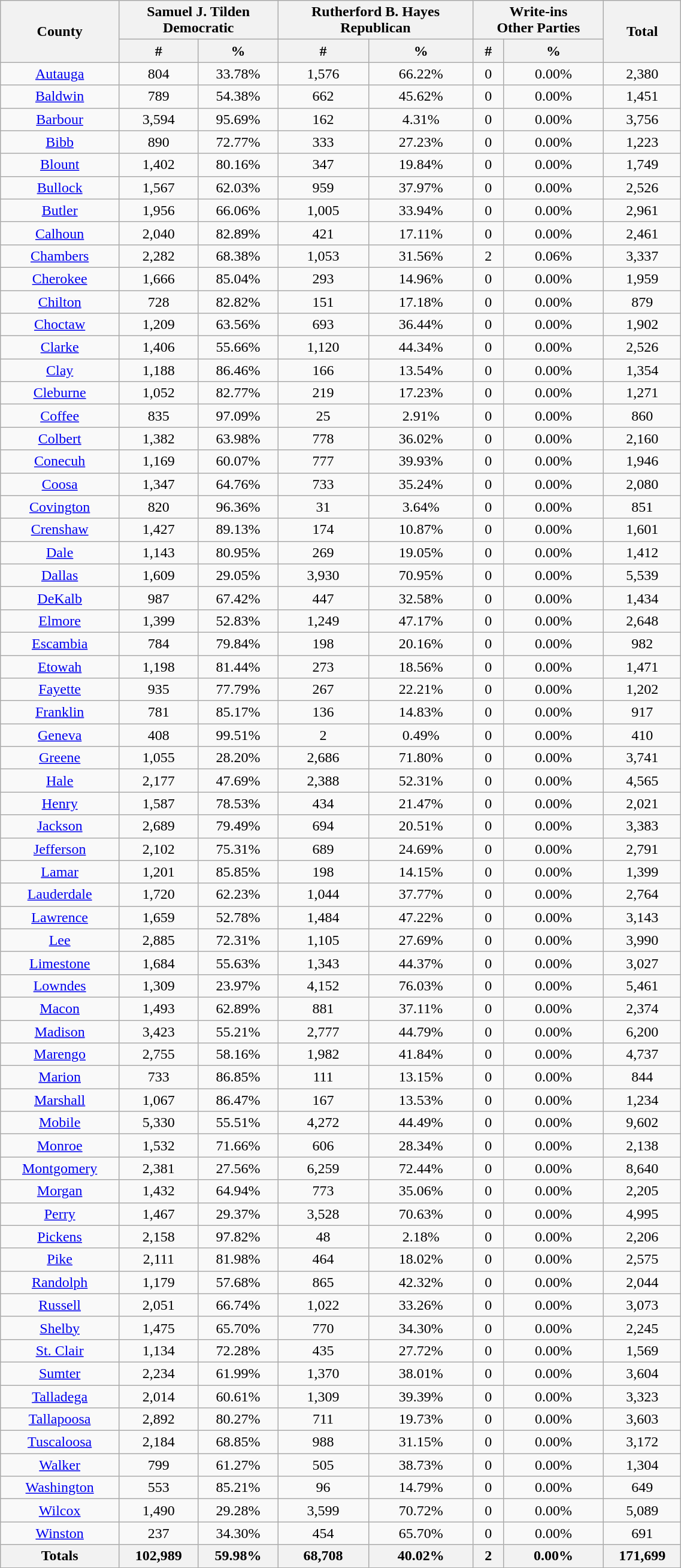<table class="wikitable sortable" width="60%">
<tr>
<th rowspan="2">County</th>
<th colspan="2">Samuel J. Tilden<br>Democratic</th>
<th colspan="2">Rutherford B. Hayes<br>Republican</th>
<th colspan="2">Write-ins<br>Other Parties</th>
<th rowspan="2">Total</th>
</tr>
<tr>
<th data-sort-type="number" style="text-align:center;">#</th>
<th data-sort-type="number" style="text-align:center;">%</th>
<th data-sort-type="number" style="text-align:center;">#</th>
<th data-sort-type="number" style="text-align:center;">%</th>
<th>#</th>
<th>%</th>
</tr>
<tr style="text-align:center;">
<td><a href='#'>Autauga</a></td>
<td>804</td>
<td>33.78%</td>
<td>1,576</td>
<td>66.22%</td>
<td>0</td>
<td>0.00%</td>
<td>2,380</td>
</tr>
<tr style="text-align:center;">
<td><a href='#'>Baldwin</a></td>
<td>789</td>
<td>54.38%</td>
<td>662</td>
<td>45.62%</td>
<td>0</td>
<td>0.00%</td>
<td>1,451</td>
</tr>
<tr style="text-align:center;">
<td><a href='#'>Barbour</a></td>
<td>3,594</td>
<td>95.69%</td>
<td>162</td>
<td>4.31%</td>
<td>0</td>
<td>0.00%</td>
<td>3,756</td>
</tr>
<tr style="text-align:center;">
<td><a href='#'>Bibb</a></td>
<td>890</td>
<td>72.77%</td>
<td>333</td>
<td>27.23%</td>
<td>0</td>
<td>0.00%</td>
<td>1,223</td>
</tr>
<tr style="text-align:center;">
<td><a href='#'>Blount</a></td>
<td>1,402</td>
<td>80.16%</td>
<td>347</td>
<td>19.84%</td>
<td>0</td>
<td>0.00%</td>
<td>1,749</td>
</tr>
<tr style="text-align:center;">
<td><a href='#'>Bullock</a></td>
<td>1,567</td>
<td>62.03%</td>
<td>959</td>
<td>37.97%</td>
<td>0</td>
<td>0.00%</td>
<td>2,526</td>
</tr>
<tr style="text-align:center;">
<td><a href='#'>Butler</a></td>
<td>1,956</td>
<td>66.06%</td>
<td>1,005</td>
<td>33.94%</td>
<td>0</td>
<td>0.00%</td>
<td>2,961</td>
</tr>
<tr style="text-align:center;">
<td><a href='#'>Calhoun</a></td>
<td>2,040</td>
<td>82.89%</td>
<td>421</td>
<td>17.11%</td>
<td>0</td>
<td>0.00%</td>
<td>2,461</td>
</tr>
<tr style="text-align:center;">
<td><a href='#'>Chambers</a></td>
<td>2,282</td>
<td>68.38%</td>
<td>1,053</td>
<td>31.56%</td>
<td>2</td>
<td>0.06%</td>
<td>3,337</td>
</tr>
<tr style="text-align:center;">
<td><a href='#'>Cherokee</a></td>
<td>1,666</td>
<td>85.04%</td>
<td>293</td>
<td>14.96%</td>
<td>0</td>
<td>0.00%</td>
<td>1,959</td>
</tr>
<tr style="text-align:center;">
<td><a href='#'>Chilton</a></td>
<td>728</td>
<td>82.82%</td>
<td>151</td>
<td>17.18%</td>
<td>0</td>
<td>0.00%</td>
<td>879</td>
</tr>
<tr style="text-align:center;">
<td><a href='#'>Choctaw</a></td>
<td>1,209</td>
<td>63.56%</td>
<td>693</td>
<td>36.44%</td>
<td>0</td>
<td>0.00%</td>
<td>1,902</td>
</tr>
<tr style="text-align:center;">
<td><a href='#'>Clarke</a></td>
<td>1,406</td>
<td>55.66%</td>
<td>1,120</td>
<td>44.34%</td>
<td>0</td>
<td>0.00%</td>
<td>2,526</td>
</tr>
<tr style="text-align:center;">
<td><a href='#'>Clay</a></td>
<td>1,188</td>
<td>86.46%</td>
<td>166</td>
<td>13.54%</td>
<td>0</td>
<td>0.00%</td>
<td>1,354</td>
</tr>
<tr style="text-align:center;">
<td><a href='#'>Cleburne</a></td>
<td>1,052</td>
<td>82.77%</td>
<td>219</td>
<td>17.23%</td>
<td>0</td>
<td>0.00%</td>
<td>1,271</td>
</tr>
<tr style="text-align:center;">
<td><a href='#'>Coffee</a></td>
<td>835</td>
<td>97.09%</td>
<td>25</td>
<td>2.91%</td>
<td>0</td>
<td>0.00%</td>
<td>860</td>
</tr>
<tr style="text-align:center;">
<td><a href='#'>Colbert</a></td>
<td>1,382</td>
<td>63.98%</td>
<td>778</td>
<td>36.02%</td>
<td>0</td>
<td>0.00%</td>
<td>2,160</td>
</tr>
<tr style="text-align:center;">
<td><a href='#'>Conecuh</a></td>
<td>1,169</td>
<td>60.07%</td>
<td>777</td>
<td>39.93%</td>
<td>0</td>
<td>0.00%</td>
<td>1,946</td>
</tr>
<tr style="text-align:center;">
<td><a href='#'>Coosa</a></td>
<td>1,347</td>
<td>64.76%</td>
<td>733</td>
<td>35.24%</td>
<td>0</td>
<td>0.00%</td>
<td>2,080</td>
</tr>
<tr style="text-align:center;">
<td><a href='#'>Covington</a></td>
<td>820</td>
<td>96.36%</td>
<td>31</td>
<td>3.64%</td>
<td>0</td>
<td>0.00%</td>
<td>851</td>
</tr>
<tr style="text-align:center;">
<td><a href='#'>Crenshaw</a></td>
<td>1,427</td>
<td>89.13%</td>
<td>174</td>
<td>10.87%</td>
<td>0</td>
<td>0.00%</td>
<td>1,601</td>
</tr>
<tr style="text-align:center;">
<td><a href='#'>Dale</a></td>
<td>1,143</td>
<td>80.95%</td>
<td>269</td>
<td>19.05%</td>
<td>0</td>
<td>0.00%</td>
<td>1,412</td>
</tr>
<tr style="text-align:center;">
<td><a href='#'>Dallas</a></td>
<td>1,609</td>
<td>29.05%</td>
<td>3,930</td>
<td>70.95%</td>
<td>0</td>
<td>0.00%</td>
<td>5,539</td>
</tr>
<tr style="text-align:center;">
<td><a href='#'>DeKalb</a></td>
<td>987</td>
<td>67.42%</td>
<td>447</td>
<td>32.58%</td>
<td>0</td>
<td>0.00%</td>
<td>1,434</td>
</tr>
<tr style="text-align:center;">
<td><a href='#'>Elmore</a></td>
<td>1,399</td>
<td>52.83%</td>
<td>1,249</td>
<td>47.17%</td>
<td>0</td>
<td>0.00%</td>
<td>2,648</td>
</tr>
<tr style="text-align:center;">
<td><a href='#'>Escambia</a></td>
<td>784</td>
<td>79.84%</td>
<td>198</td>
<td>20.16%</td>
<td>0</td>
<td>0.00%</td>
<td>982</td>
</tr>
<tr style="text-align:center;">
<td><a href='#'>Etowah</a></td>
<td>1,198</td>
<td>81.44%</td>
<td>273</td>
<td>18.56%</td>
<td>0</td>
<td>0.00%</td>
<td>1,471</td>
</tr>
<tr style="text-align:center;">
<td><a href='#'>Fayette</a></td>
<td>935</td>
<td>77.79%</td>
<td>267</td>
<td>22.21%</td>
<td>0</td>
<td>0.00%</td>
<td>1,202</td>
</tr>
<tr style="text-align:center;">
<td><a href='#'>Franklin</a></td>
<td>781</td>
<td>85.17%</td>
<td>136</td>
<td>14.83%</td>
<td>0</td>
<td>0.00%</td>
<td>917</td>
</tr>
<tr style="text-align:center;">
<td><a href='#'>Geneva</a></td>
<td>408</td>
<td>99.51%</td>
<td>2</td>
<td>0.49%</td>
<td>0</td>
<td>0.00%</td>
<td>410</td>
</tr>
<tr style="text-align:center;">
<td><a href='#'>Greene</a></td>
<td>1,055</td>
<td>28.20%</td>
<td>2,686</td>
<td>71.80%</td>
<td>0</td>
<td>0.00%</td>
<td>3,741</td>
</tr>
<tr style="text-align:center;">
<td><a href='#'>Hale</a></td>
<td>2,177</td>
<td>47.69%</td>
<td>2,388</td>
<td>52.31%</td>
<td>0</td>
<td>0.00%</td>
<td>4,565</td>
</tr>
<tr style="text-align:center;">
<td><a href='#'>Henry</a></td>
<td>1,587</td>
<td>78.53%</td>
<td>434</td>
<td>21.47%</td>
<td>0</td>
<td>0.00%</td>
<td>2,021</td>
</tr>
<tr style="text-align:center;">
<td><a href='#'>Jackson</a></td>
<td>2,689</td>
<td>79.49%</td>
<td>694</td>
<td>20.51%</td>
<td>0</td>
<td>0.00%</td>
<td>3,383</td>
</tr>
<tr style="text-align:center;">
<td><a href='#'>Jefferson</a></td>
<td>2,102</td>
<td>75.31%</td>
<td>689</td>
<td>24.69%</td>
<td>0</td>
<td>0.00%</td>
<td>2,791</td>
</tr>
<tr style="text-align:center;">
<td><a href='#'>Lamar</a></td>
<td>1,201</td>
<td>85.85%</td>
<td>198</td>
<td>14.15%</td>
<td>0</td>
<td>0.00%</td>
<td>1,399</td>
</tr>
<tr style="text-align:center;">
<td><a href='#'>Lauderdale</a></td>
<td>1,720</td>
<td>62.23%</td>
<td>1,044</td>
<td>37.77%</td>
<td>0</td>
<td>0.00%</td>
<td>2,764</td>
</tr>
<tr style="text-align:center;">
<td><a href='#'>Lawrence</a></td>
<td>1,659</td>
<td>52.78%</td>
<td>1,484</td>
<td>47.22%</td>
<td>0</td>
<td>0.00%</td>
<td>3,143</td>
</tr>
<tr style="text-align:center;">
<td><a href='#'>Lee</a></td>
<td>2,885</td>
<td>72.31%</td>
<td>1,105</td>
<td>27.69%</td>
<td>0</td>
<td>0.00%</td>
<td>3,990</td>
</tr>
<tr style="text-align:center;">
<td><a href='#'>Limestone</a></td>
<td>1,684</td>
<td>55.63%</td>
<td>1,343</td>
<td>44.37%</td>
<td>0</td>
<td>0.00%</td>
<td>3,027</td>
</tr>
<tr style="text-align:center;">
<td><a href='#'>Lowndes</a></td>
<td>1,309</td>
<td>23.97%</td>
<td>4,152</td>
<td>76.03%</td>
<td>0</td>
<td>0.00%</td>
<td>5,461</td>
</tr>
<tr style="text-align:center;">
<td><a href='#'>Macon</a></td>
<td>1,493</td>
<td>62.89%</td>
<td>881</td>
<td>37.11%</td>
<td>0</td>
<td>0.00%</td>
<td>2,374</td>
</tr>
<tr style="text-align:center;">
<td><a href='#'>Madison</a></td>
<td>3,423</td>
<td>55.21%</td>
<td>2,777</td>
<td>44.79%</td>
<td>0</td>
<td>0.00%</td>
<td>6,200</td>
</tr>
<tr style="text-align:center;">
<td><a href='#'>Marengo</a></td>
<td>2,755</td>
<td>58.16%</td>
<td>1,982</td>
<td>41.84%</td>
<td>0</td>
<td>0.00%</td>
<td>4,737</td>
</tr>
<tr style="text-align:center;">
<td><a href='#'>Marion</a></td>
<td>733</td>
<td>86.85%</td>
<td>111</td>
<td>13.15%</td>
<td>0</td>
<td>0.00%</td>
<td>844</td>
</tr>
<tr style="text-align:center;">
<td><a href='#'>Marshall</a></td>
<td>1,067</td>
<td>86.47%</td>
<td>167</td>
<td>13.53%</td>
<td>0</td>
<td>0.00%</td>
<td>1,234</td>
</tr>
<tr style="text-align:center;">
<td><a href='#'>Mobile</a></td>
<td>5,330</td>
<td>55.51%</td>
<td>4,272</td>
<td>44.49%</td>
<td>0</td>
<td>0.00%</td>
<td>9,602</td>
</tr>
<tr style="text-align:center;">
<td><a href='#'>Monroe</a></td>
<td>1,532</td>
<td>71.66%</td>
<td>606</td>
<td>28.34%</td>
<td>0</td>
<td>0.00%</td>
<td>2,138</td>
</tr>
<tr style="text-align:center;">
<td><a href='#'>Montgomery</a></td>
<td>2,381</td>
<td>27.56%</td>
<td>6,259</td>
<td>72.44%</td>
<td>0</td>
<td>0.00%</td>
<td>8,640</td>
</tr>
<tr style="text-align:center;">
<td><a href='#'>Morgan</a></td>
<td>1,432</td>
<td>64.94%</td>
<td>773</td>
<td>35.06%</td>
<td>0</td>
<td>0.00%</td>
<td>2,205</td>
</tr>
<tr style="text-align:center;">
<td><a href='#'>Perry</a></td>
<td>1,467</td>
<td>29.37%</td>
<td>3,528</td>
<td>70.63%</td>
<td>0</td>
<td>0.00%</td>
<td>4,995</td>
</tr>
<tr style="text-align:center;">
<td><a href='#'>Pickens</a></td>
<td>2,158</td>
<td>97.82%</td>
<td>48</td>
<td>2.18%</td>
<td>0</td>
<td>0.00%</td>
<td>2,206</td>
</tr>
<tr style="text-align:center;">
<td><a href='#'>Pike</a></td>
<td>2,111</td>
<td>81.98%</td>
<td>464</td>
<td>18.02%</td>
<td>0</td>
<td>0.00%</td>
<td>2,575</td>
</tr>
<tr style="text-align:center;">
<td><a href='#'>Randolph</a></td>
<td>1,179</td>
<td>57.68%</td>
<td>865</td>
<td>42.32%</td>
<td>0</td>
<td>0.00%</td>
<td>2,044</td>
</tr>
<tr style="text-align:center;">
<td><a href='#'>Russell</a></td>
<td>2,051</td>
<td>66.74%</td>
<td>1,022</td>
<td>33.26%</td>
<td>0</td>
<td>0.00%</td>
<td>3,073</td>
</tr>
<tr style="text-align:center;">
<td><a href='#'>Shelby</a></td>
<td>1,475</td>
<td>65.70%</td>
<td>770</td>
<td>34.30%</td>
<td>0</td>
<td>0.00%</td>
<td>2,245</td>
</tr>
<tr style="text-align:center;">
<td><a href='#'>St. Clair</a></td>
<td>1,134</td>
<td>72.28%</td>
<td>435</td>
<td>27.72%</td>
<td>0</td>
<td>0.00%</td>
<td>1,569</td>
</tr>
<tr style="text-align:center;">
<td><a href='#'>Sumter</a></td>
<td>2,234</td>
<td>61.99%</td>
<td>1,370</td>
<td>38.01%</td>
<td>0</td>
<td>0.00%</td>
<td>3,604</td>
</tr>
<tr style="text-align:center;">
<td><a href='#'>Talladega</a></td>
<td>2,014</td>
<td>60.61%</td>
<td>1,309</td>
<td>39.39%</td>
<td>0</td>
<td>0.00%</td>
<td>3,323</td>
</tr>
<tr style="text-align:center;">
<td><a href='#'>Tallapoosa</a></td>
<td>2,892</td>
<td>80.27%</td>
<td>711</td>
<td>19.73%</td>
<td>0</td>
<td>0.00%</td>
<td>3,603</td>
</tr>
<tr style="text-align:center;">
<td><a href='#'>Tuscaloosa</a></td>
<td>2,184</td>
<td>68.85%</td>
<td>988</td>
<td>31.15%</td>
<td>0</td>
<td>0.00%</td>
<td>3,172</td>
</tr>
<tr style="text-align:center;">
<td><a href='#'>Walker</a></td>
<td>799</td>
<td>61.27%</td>
<td>505</td>
<td>38.73%</td>
<td>0</td>
<td>0.00%</td>
<td>1,304</td>
</tr>
<tr style="text-align:center;">
<td><a href='#'>Washington</a></td>
<td>553</td>
<td>85.21%</td>
<td>96</td>
<td>14.79%</td>
<td>0</td>
<td>0.00%</td>
<td>649</td>
</tr>
<tr style="text-align:center;">
<td><a href='#'>Wilcox</a></td>
<td>1,490</td>
<td>29.28%</td>
<td>3,599</td>
<td>70.72%</td>
<td>0</td>
<td>0.00%</td>
<td>5,089</td>
</tr>
<tr style="text-align:center;">
<td><a href='#'>Winston</a></td>
<td>237</td>
<td>34.30%</td>
<td>454</td>
<td>65.70%</td>
<td>0</td>
<td>0.00%</td>
<td>691</td>
</tr>
<tr>
<th>Totals</th>
<th>102,989</th>
<th>59.98%</th>
<th>68,708</th>
<th>40.02%</th>
<th>2</th>
<th>0.00%</th>
<th>171,699</th>
</tr>
</table>
